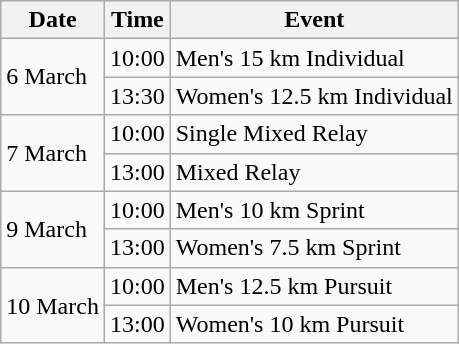<table class="wikitable">
<tr>
<th>Date</th>
<th>Time</th>
<th>Event</th>
</tr>
<tr>
<td rowspan=2>6 March</td>
<td>10:00</td>
<td>Men's 15 km Individual</td>
</tr>
<tr>
<td>13:30</td>
<td>Women's 12.5 km Individual</td>
</tr>
<tr>
<td rowspan=2>7 March</td>
<td>10:00</td>
<td>Single Mixed Relay</td>
</tr>
<tr>
<td>13:00</td>
<td>Mixed Relay</td>
</tr>
<tr>
<td rowspan=2>9 March</td>
<td>10:00</td>
<td>Men's 10 km Sprint</td>
</tr>
<tr>
<td>13:00</td>
<td>Women's 7.5 km Sprint</td>
</tr>
<tr>
<td rowspan=2>10 March</td>
<td>10:00</td>
<td>Men's 12.5 km Pursuit</td>
</tr>
<tr>
<td>13:00</td>
<td>Women's 10 km Pursuit</td>
</tr>
</table>
